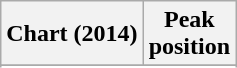<table class="wikitable">
<tr>
<th>Chart (2014)</th>
<th>Peak<br>position</th>
</tr>
<tr>
</tr>
<tr>
</tr>
</table>
